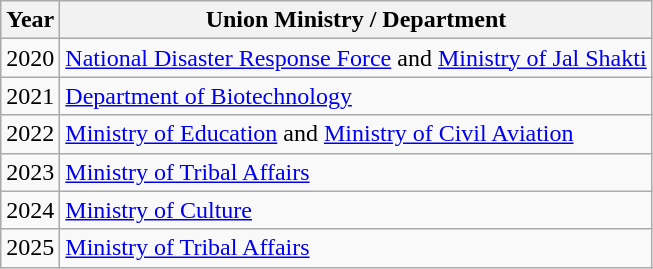<table class="wikitable">
<tr>
<th><strong>Year</strong></th>
<th>Union Ministry / Department</th>
</tr>
<tr>
<td>2020</td>
<td><a href='#'>National Disaster Response Force</a> and <a href='#'>Ministry of Jal Shakti</a></td>
</tr>
<tr>
<td>2021</td>
<td><a href='#'>Department of Biotechnology</a></td>
</tr>
<tr>
<td>2022</td>
<td><a href='#'>Ministry of Education</a> and <a href='#'>Ministry of Civil Aviation</a></td>
</tr>
<tr>
<td>2023</td>
<td><a href='#'>Ministry of Tribal Affairs</a></td>
</tr>
<tr>
<td>2024</td>
<td><a href='#'>Ministry of Culture</a></td>
</tr>
<tr>
<td>2025</td>
<td><a href='#'>Ministry of Tribal Affairs</a></td>
</tr>
</table>
